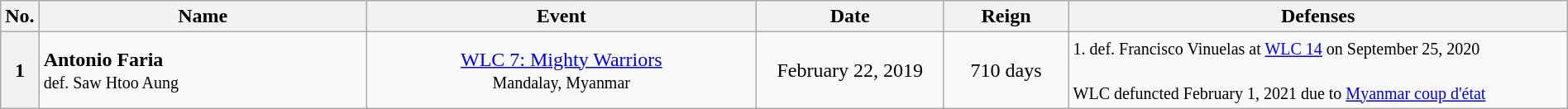<table class="wikitable" width=100%>
<tr>
<th width=1%>No.</th>
<th width=21%>Name</th>
<th width=25%>Event</th>
<th width=12%>Date</th>
<th width=8%>Reign</th>
<th width=32%>Defenses</th>
</tr>
<tr>
<th>1</th>
<td align=left> <strong>Antonio Faria</strong><br><small>def. Saw Htoo Aung</small></td>
<td align=center><a href='#'>WLC 7: Mighty Warriors</a><br><small>Mandalay, Myanmar</small></td>
<td align=center>February 22, 2019</td>
<td align=center>710 days</td>
<td><small>1. def. Francisco Vinuelas at <a href='#'>WLC 14</a> on September 25, 2020</small><br><br><small>WLC defuncted February 1, 2021 due to <a href='#'>Myanmar coup d'état</a></small></td>
</tr>
</table>
